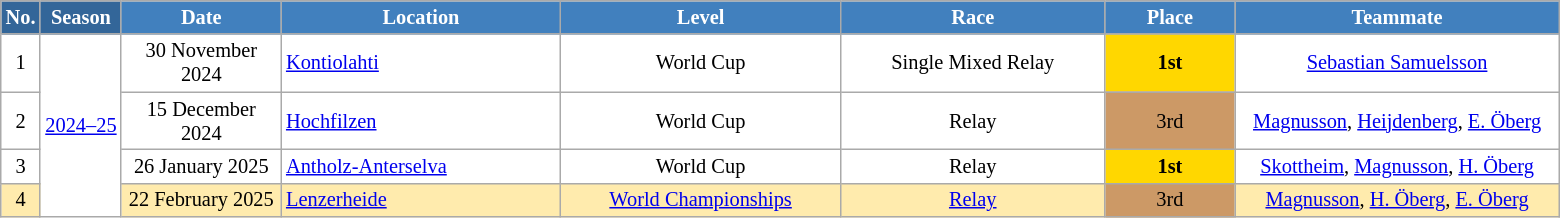<table class="wikitable sortable" style="font-size:85%; text-align:center; border:grey solid 1px; border-collapse:collapse; background:#ffffff;">
<tr style="background:#efefef;">
<th style="background-color:#369; color:white;">No.</th>
<th style="background-color:#369; color:white;">Season</th>
<th style="background-color:#4180be; color:white; width:100px;">Date</th>
<th style="background-color:#4180be; color:white; width:180px;">Location</th>
<th style="background-color:#4180be; color:white; width:180px;">Level</th>
<th style="background-color:#4180be; color:white; width:170px;">Race</th>
<th style="background-color:#4180be; color:white; width:80px;">Place</th>
<th style="background-color:#4180be; color:white; width:210px;">Teammate</th>
</tr>
<tr>
<td>1</td>
<td rowspan=4><a href='#'>2024–25</a></td>
<td>30 November 2024</td>
<td align=left> <a href='#'>Kontiolahti</a></td>
<td>World Cup</td>
<td>Single Mixed Relay</td>
<td align=center style="background:gold"><strong>1st</strong></td>
<td><a href='#'>Sebastian Samuelsson</a></td>
</tr>
<tr>
<td>2</td>
<td>15 December 2024</td>
<td align=left> <a href='#'>Hochfilzen</a></td>
<td>World Cup</td>
<td>Relay</td>
<td bgcolor="cc9966">3rd</td>
<td><a href='#'>Magnusson</a>, <a href='#'>Heijdenberg</a>, <a href='#'>E. Öberg</a></td>
</tr>
<tr>
<td>3</td>
<td>26 January 2025</td>
<td align=left> <a href='#'>Antholz-Anterselva</a></td>
<td>World Cup</td>
<td>Relay</td>
<td align=center style="background:gold"><strong>1st</strong></td>
<td><a href='#'>Skottheim</a>, <a href='#'>Magnusson</a>, <a href='#'>H. Öberg</a></td>
</tr>
<tr style="background:#FFEBAD">
<td>4</td>
<td>22 February 2025</td>
<td align=left> <a href='#'>Lenzerheide</a></td>
<td><a href='#'>World Championships</a></td>
<td align=center><a href='#'>Relay</a></td>
<td bgcolor="cc9966">3rd</td>
<td><a href='#'>Magnusson</a>, <a href='#'>H. Öberg</a>, <a href='#'>E. Öberg</a></td>
</tr>
</table>
